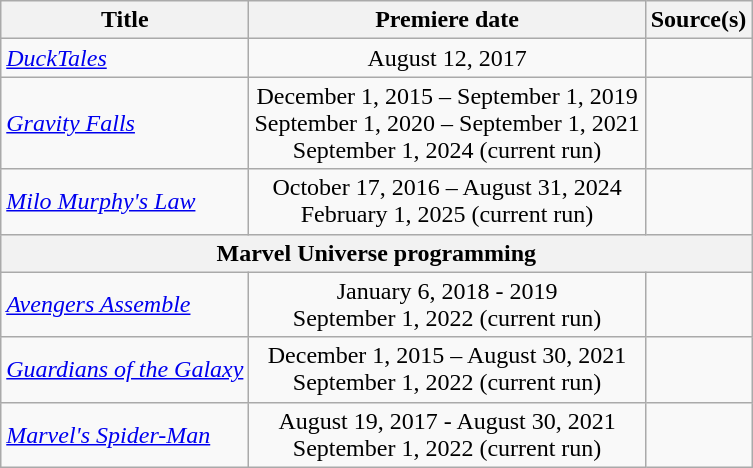<table class="wikitable sortable" style="text-align: center;">
<tr>
<th>Title</th>
<th>Premiere date</th>
<th>Source(s)</th>
</tr>
<tr>
<td scope="row" style="text-align:left;"><em><a href='#'>DuckTales</a></em></td>
<td>August 12, 2017</td>
<td></td>
</tr>
<tr>
<td scope="row" style="text-align:left;"><em><a href='#'>Gravity Falls</a></em></td>
<td>December 1, 2015 – September 1, 2019<br>September 1, 2020 – September 1, 2021<br>September 1, 2024 (current run)</td>
<td></td>
</tr>
<tr>
<td scope="row" style="text-align:left;"><em><a href='#'>Milo Murphy's Law</a></em></td>
<td>October 17, 2016 – August 31, 2024<br>February 1, 2025 (current run)</td>
<td></td>
</tr>
<tr>
<th colspan="3">Marvel Universe programming</th>
</tr>
<tr>
<td scope="row" style="text-align:left;"><em><a href='#'>Avengers Assemble</a></em></td>
<td>January 6, 2018 - 2019<br>September 1, 2022 (current run)</td>
<td></td>
</tr>
<tr>
<td scope="row" style="text-align:left;"><em><a href='#'>Guardians of the Galaxy</a></em></td>
<td>December 1, 2015 – August 30, 2021<br>September 1, 2022 (current run)</td>
<td></td>
</tr>
<tr>
<td scope="row" style="text-align:left;"><em><a href='#'>Marvel's Spider-Man</a></em></td>
<td>August 19, 2017 - August 30, 2021<br>September 1, 2022 (current run)</td>
<td></td>
</tr>
</table>
